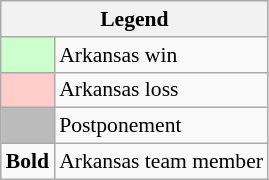<table class="wikitable" style="font-size:90%">
<tr>
<th colspan="2">Legend</th>
</tr>
<tr>
<td bgcolor="#ccffcc"> </td>
<td>Arkansas win</td>
</tr>
<tr>
<td bgcolor="#ffcccc"> </td>
<td>Arkansas loss</td>
</tr>
<tr>
<td bgcolor="#bbbbbb"> </td>
<td>Postponement</td>
</tr>
<tr>
<td><strong>Bold</strong></td>
<td>Arkansas team member</td>
</tr>
</table>
